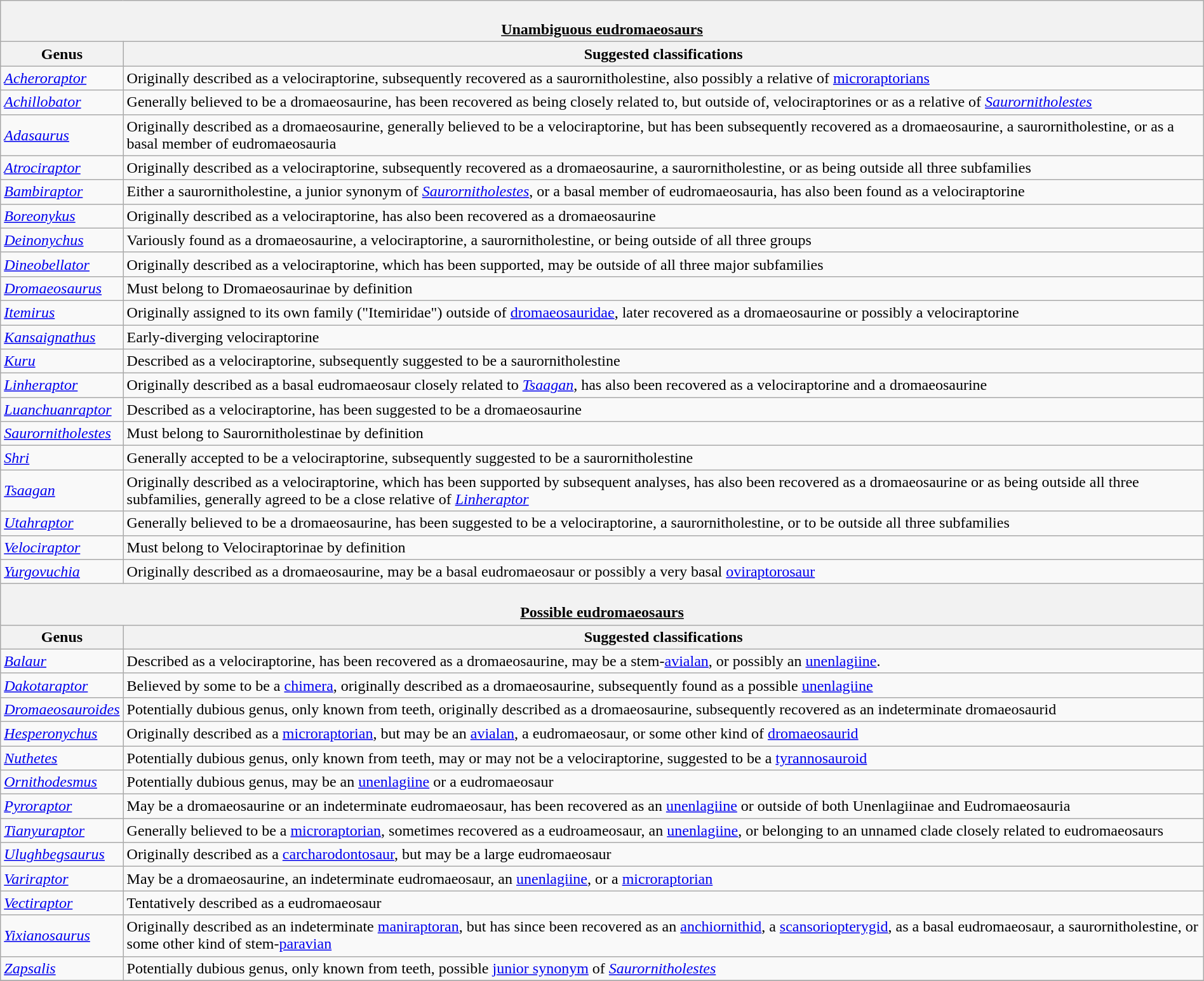<table class="wikitable" valign="center" style="margin: 1em auto;">
<tr>
<th scope="colgroup" colspan="2"><br><u><strong>Unambiguous eudromaeosaurs</strong></u></th>
</tr>
<tr>
<th scope="col">Genus</th>
<th scope="col">Suggested classifications</th>
</tr>
<tr>
<td><em><a href='#'>Acheroraptor</a></em></td>
<td>Originally described as a velociraptorine, subsequently recovered as a saurornitholestine, also possibly a relative of <a href='#'>microraptorians</a></td>
</tr>
<tr>
<td><em><a href='#'>Achillobator</a></em></td>
<td>Generally believed to be a dromaeosaurine, has been recovered as being closely related to, but outside of, velociraptorines or as a relative of <em><a href='#'>Saurornitholestes</a></em></td>
</tr>
<tr>
<td><em><a href='#'>Adasaurus</a></em></td>
<td>Originally described as a dromaeosaurine, generally believed to be a velociraptorine, but has been subsequently recovered as a dromaeosaurine, a saurornitholestine, or as a basal member of eudromaeosauria</td>
</tr>
<tr>
<td><em><a href='#'>Atrociraptor</a></em></td>
<td>Originally described as a velociraptorine, subsequently recovered as a dromaeosaurine, a saurornitholestine, or as being outside all three subfamilies</td>
</tr>
<tr>
<td><em><a href='#'>Bambiraptor</a></em></td>
<td>Either a saurornitholestine, a junior synonym of <em><a href='#'>Saurornitholestes</a></em>, or a basal member of eudromaeosauria, has also been found as a velociraptorine</td>
</tr>
<tr>
<td><em><a href='#'>Boreonykus</a></em></td>
<td>Originally described as a velociraptorine, has also been recovered as a dromaeosaurine</td>
</tr>
<tr>
<td><em><a href='#'>Deinonychus</a></em></td>
<td>Variously found as a dromaeosaurine, a velociraptorine, a saurornitholestine, or being outside of all three groups</td>
</tr>
<tr>
<td><em><a href='#'>Dineobellator</a></em></td>
<td>Originally described as a velociraptorine, which has been supported, may be outside of all three major subfamilies</td>
</tr>
<tr>
<td><em><a href='#'>Dromaeosaurus</a></em></td>
<td>Must belong to Dromaeosaurinae by definition</td>
</tr>
<tr>
<td><em><a href='#'>Itemirus</a></em></td>
<td>Originally assigned to its own family ("Itemiridae") outside of <a href='#'>dromaeosauridae</a>, later recovered as a dromaeosaurine or possibly a velociraptorine</td>
</tr>
<tr>
<td><em><a href='#'>Kansaignathus</a></em></td>
<td>Early-diverging velociraptorine</td>
</tr>
<tr>
<td><em><a href='#'>Kuru</a></em></td>
<td>Described as a velociraptorine, subsequently suggested to be a saurornitholestine</td>
</tr>
<tr>
<td><em><a href='#'>Linheraptor</a></em></td>
<td>Originally described as a basal eudromaeosaur closely related to <em><a href='#'>Tsaagan</a></em>, has also been recovered as a velociraptorine and a dromaeosaurine</td>
</tr>
<tr>
<td><em><a href='#'>Luanchuanraptor</a></em></td>
<td>Described as a velociraptorine, has been suggested to be a dromaeosaurine</td>
</tr>
<tr>
<td><em><a href='#'>Saurornitholestes</a></em></td>
<td>Must belong to Saurornitholestinae by definition</td>
</tr>
<tr>
<td><em><a href='#'>Shri</a></em></td>
<td>Generally accepted to be a velociraptorine, subsequently suggested to be a saurornitholestine</td>
</tr>
<tr>
<td><em><a href='#'>Tsaagan</a></em></td>
<td>Originally described as a velociraptorine, which has been supported by subsequent analyses, has also been recovered as a dromaeosaurine or as being outside all three subfamilies, generally agreed to be a close relative of <em><a href='#'>Linheraptor</a></em></td>
</tr>
<tr>
<td><em><a href='#'>Utahraptor</a></em></td>
<td>Generally believed to be a dromaeosaurine, has been suggested to be a velociraptorine, a saurornitholestine, or to be outside all three subfamilies</td>
</tr>
<tr>
<td><em><a href='#'>Velociraptor</a></em></td>
<td>Must belong to Velociraptorinae by definition</td>
</tr>
<tr>
<td><em><a href='#'>Yurgovuchia</a></em></td>
<td>Originally described as a dromaeosaurine, may be a basal eudromaeosaur or possibly a very basal <a href='#'>oviraptorosaur</a></td>
</tr>
<tr>
<th scope="colgroup" colspan="2"><br><u><strong>Possible eudromaeosaurs</strong></u></th>
</tr>
<tr>
<th scope="col">Genus</th>
<th scope="col">Suggested classifications</th>
</tr>
<tr>
<td><em><a href='#'>Balaur</a></em></td>
<td>Described as a velociraptorine, has been recovered as a dromaeosaurine, may be a stem-<a href='#'>avialan</a>, or possibly an <a href='#'>unenlagiine</a>.</td>
</tr>
<tr>
<td><em><a href='#'>Dakotaraptor</a></em></td>
<td>Believed by some to be a <a href='#'>chimera</a>, originally described as a dromaeosaurine, subsequently found as a possible <a href='#'>unenlagiine</a></td>
</tr>
<tr>
<td><em><a href='#'>Dromaeosauroides</a></em></td>
<td>Potentially dubious genus, only known from teeth, originally described as a dromaeosaurine, subsequently recovered as an indeterminate dromaeosaurid</td>
</tr>
<tr>
<td><em><a href='#'>Hesperonychus</a></em></td>
<td>Originally described as a <a href='#'>microraptorian</a>, but may be an <a href='#'>avialan</a>, a eudromaeosaur, or some other kind of <a href='#'>dromaeosaurid</a></td>
</tr>
<tr>
<td><em><a href='#'>Nuthetes</a></em></td>
<td>Potentially dubious genus, only known from teeth, may or may not be a velociraptorine, suggested to be a <a href='#'>tyrannosauroid</a></td>
</tr>
<tr>
<td><em><a href='#'>Ornithodesmus</a></em></td>
<td>Potentially dubious genus, may be an <a href='#'>unenlagiine</a> or a eudromaeosaur</td>
</tr>
<tr>
<td><em><a href='#'>Pyroraptor</a></em></td>
<td>May be a dromaeosaurine or an indeterminate eudromaeosaur, has been recovered as an <a href='#'>unenlagiine</a> or outside of both Unenlagiinae and Eudromaeosauria</td>
</tr>
<tr>
<td><em><a href='#'>Tianyuraptor</a></em></td>
<td>Generally believed to be a <a href='#'>microraptorian</a>, sometimes recovered as a eudroameosaur, an <a href='#'>unenlagiine</a>, or belonging to an unnamed clade closely related to eudromaeosaurs</td>
</tr>
<tr>
<td><em><a href='#'>Ulughbegsaurus</a></em></td>
<td>Originally described as a <a href='#'>carcharodontosaur</a>, but may be a large eudromaeosaur</td>
</tr>
<tr>
<td><em><a href='#'>Variraptor</a></em></td>
<td>May be a dromaeosaurine, an indeterminate eudromaeosaur, an <a href='#'>unenlagiine</a>, or a <a href='#'>microraptorian</a></td>
</tr>
<tr>
<td><em><a href='#'>Vectiraptor</a></em></td>
<td>Tentatively described as a eudromaeosaur</td>
</tr>
<tr>
<td><em><a href='#'>Yixianosaurus</a></em></td>
<td>Originally described as an indeterminate <a href='#'>maniraptoran</a>, but has since been recovered as an <a href='#'>anchiornithid</a>, a <a href='#'>scansoriopterygid</a>, as a basal eudromaeosaur, a saurornitholestine, or some other kind of stem-<a href='#'>paravian</a></td>
</tr>
<tr>
<td><em><a href='#'>Zapsalis</a></em></td>
<td>Potentially dubious genus, only known from teeth, possible <a href='#'>junior synonym</a> of <em><a href='#'>Saurornitholestes</a></em></td>
</tr>
<tr>
</tr>
</table>
